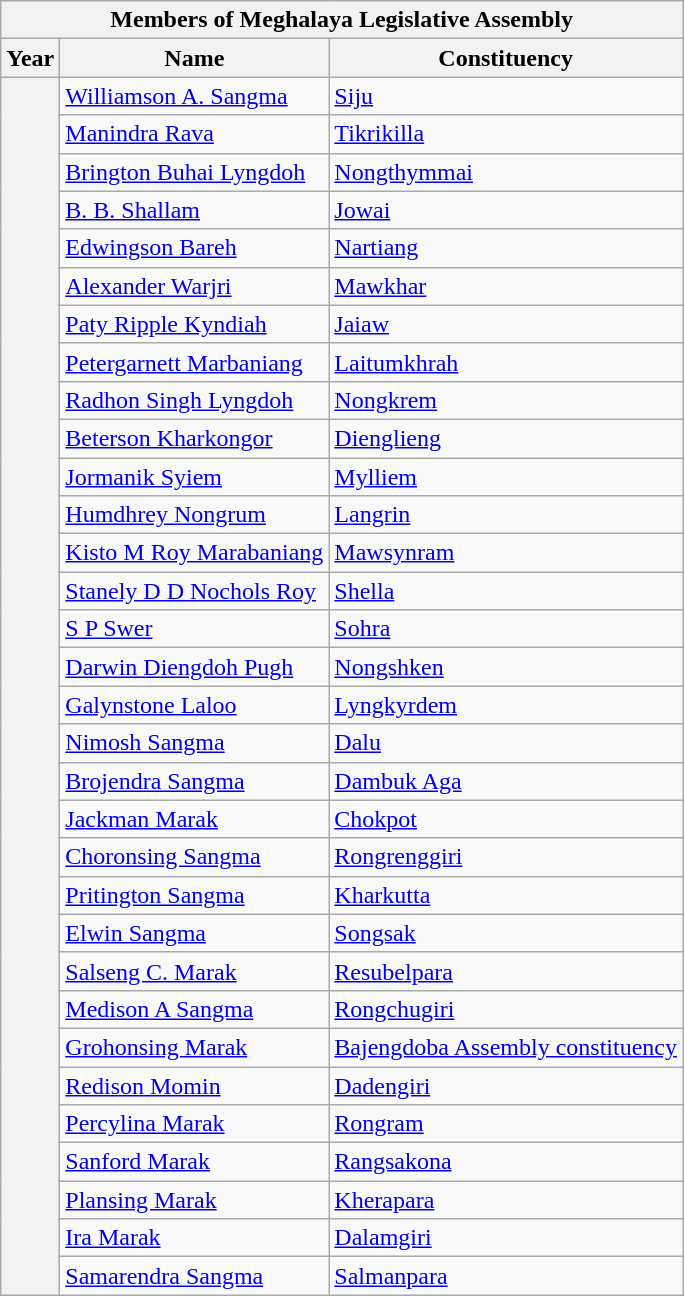<table class="wikitable sortable">
<tr>
<th colspan="3">Members of Meghalaya Legislative Assembly</th>
</tr>
<tr>
<th>Year</th>
<th>Name</th>
<th>Constituency</th>
</tr>
<tr>
<th rowspan="32"></th>
<td><a href='#'>Williamson A. Sangma</a></td>
<td><a href='#'>Siju</a></td>
</tr>
<tr>
<td><a href='#'>Manindra Rava</a></td>
<td><a href='#'>Tikrikilla</a></td>
</tr>
<tr>
<td><a href='#'>Brington Buhai Lyngdoh</a></td>
<td><a href='#'>Nongthymmai</a></td>
</tr>
<tr>
<td><a href='#'>B. B. Shallam</a></td>
<td><a href='#'>Jowai</a></td>
</tr>
<tr>
<td><a href='#'>Edwingson Bareh</a></td>
<td><a href='#'>Nartiang</a></td>
</tr>
<tr>
<td><a href='#'>Alexander Warjri</a></td>
<td><a href='#'>Mawkhar</a></td>
</tr>
<tr>
<td><a href='#'>Paty Ripple Kyndiah</a></td>
<td><a href='#'>Jaiaw</a></td>
</tr>
<tr>
<td><a href='#'>Petergarnett Marbaniang</a></td>
<td><a href='#'>Laitumkhrah</a></td>
</tr>
<tr>
<td><a href='#'>Radhon Singh Lyngdoh</a></td>
<td><a href='#'>Nongkrem</a></td>
</tr>
<tr>
<td><a href='#'>Beterson Kharkongor</a></td>
<td><a href='#'>Dienglieng</a></td>
</tr>
<tr>
<td><a href='#'>Jormanik Syiem</a></td>
<td><a href='#'>Mylliem</a></td>
</tr>
<tr>
<td><a href='#'>Humdhrey Nongrum</a></td>
<td><a href='#'>Langrin</a></td>
</tr>
<tr>
<td><a href='#'>Kisto M Roy Marabaniang</a></td>
<td><a href='#'>Mawsynram</a></td>
</tr>
<tr>
<td><a href='#'>Stanely D D Nochols Roy</a></td>
<td><a href='#'>Shella</a></td>
</tr>
<tr>
<td><a href='#'>S P Swer</a></td>
<td><a href='#'>Sohra</a></td>
</tr>
<tr>
<td><a href='#'>Darwin Diengdoh Pugh</a></td>
<td><a href='#'>Nongshken</a></td>
</tr>
<tr>
<td><a href='#'>Galynstone Laloo</a></td>
<td><a href='#'>Lyngkyrdem</a></td>
</tr>
<tr>
<td><a href='#'>Nimosh Sangma</a></td>
<td><a href='#'>Dalu</a></td>
</tr>
<tr>
<td><a href='#'>Brojendra Sangma</a></td>
<td><a href='#'>Dambuk Aga</a></td>
</tr>
<tr>
<td><a href='#'>Jackman Marak</a></td>
<td><a href='#'>Chokpot</a></td>
</tr>
<tr>
<td><a href='#'>Choronsing Sangma</a></td>
<td><a href='#'>Rongrenggiri</a></td>
</tr>
<tr>
<td><a href='#'>Pritington Sangma</a></td>
<td><a href='#'>Kharkutta</a></td>
</tr>
<tr>
<td><a href='#'>Elwin Sangma</a></td>
<td><a href='#'>Songsak</a></td>
</tr>
<tr>
<td><a href='#'>Salseng C. Marak</a></td>
<td><a href='#'>Resubelpara</a></td>
</tr>
<tr>
<td><a href='#'>Medison A Sangma</a></td>
<td><a href='#'>Rongchugiri</a></td>
</tr>
<tr>
<td><a href='#'>Grohonsing Marak</a></td>
<td><a href='#'>Bajengdoba Assembly constituency</a></td>
</tr>
<tr>
<td><a href='#'>Redison Momin</a></td>
<td><a href='#'>Dadengiri</a></td>
</tr>
<tr>
<td><a href='#'>Percylina Marak</a></td>
<td><a href='#'>Rongram</a></td>
</tr>
<tr>
<td><a href='#'>Sanford Marak</a></td>
<td><a href='#'>Rangsakona</a></td>
</tr>
<tr>
<td><a href='#'>Plansing Marak</a></td>
<td><a href='#'>Kherapara</a></td>
</tr>
<tr>
<td><a href='#'>Ira Marak</a></td>
<td><a href='#'>Dalamgiri</a></td>
</tr>
<tr>
<td><a href='#'>Samarendra Sangma</a></td>
<td><a href='#'>Salmanpara</a></td>
</tr>
</table>
